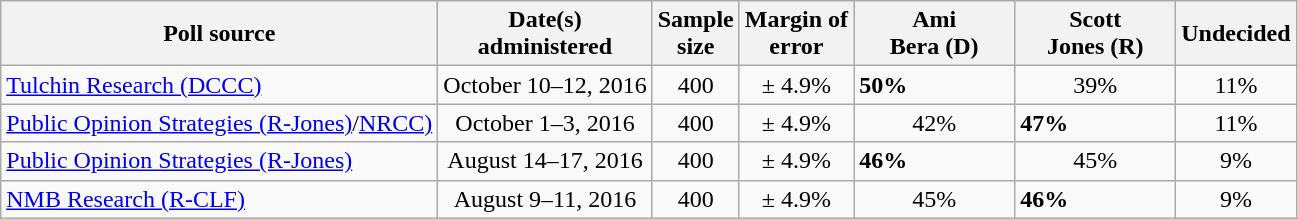<table class="wikitable">
<tr>
<th>Poll source</th>
<th>Date(s)<br>administered</th>
<th>Sample<br>size</th>
<th>Margin of<br>error</th>
<th style="width:100px;">Ami<br>Bera (D)</th>
<th style="width:100px;">Scott<br>Jones (R)</th>
<th>Undecided</th>
</tr>
<tr>
<td><a href='#'>Tulchin Research (DCCC)</a></td>
<td align=center>October 10–12, 2016</td>
<td align=center>400</td>
<td align=center>± 4.9%</td>
<td><strong>50%</strong></td>
<td align=center>39%</td>
<td align=center>11%</td>
</tr>
<tr>
<td><a href='#'>Public Opinion Strategies (R-Jones)</a>/<a href='#'>NRCC)</a></td>
<td align=center>October 1–3, 2016</td>
<td align=center>400</td>
<td align=center>± 4.9%</td>
<td align=center>42%</td>
<td><strong>47%</strong></td>
<td align=center>11%</td>
</tr>
<tr>
<td><a href='#'>Public Opinion Strategies (R-Jones)</a></td>
<td align=center>August 14–17, 2016</td>
<td align=center>400</td>
<td align=center>± 4.9%</td>
<td><strong>46%</strong></td>
<td align=center>45%</td>
<td align=center>9%</td>
</tr>
<tr>
<td><a href='#'>NMB Research (R-CLF)</a></td>
<td align=center>August 9–11, 2016</td>
<td align=center>400</td>
<td align=center>± 4.9%</td>
<td align=center>45%</td>
<td><strong>46%</strong></td>
<td align=center>9%</td>
</tr>
</table>
